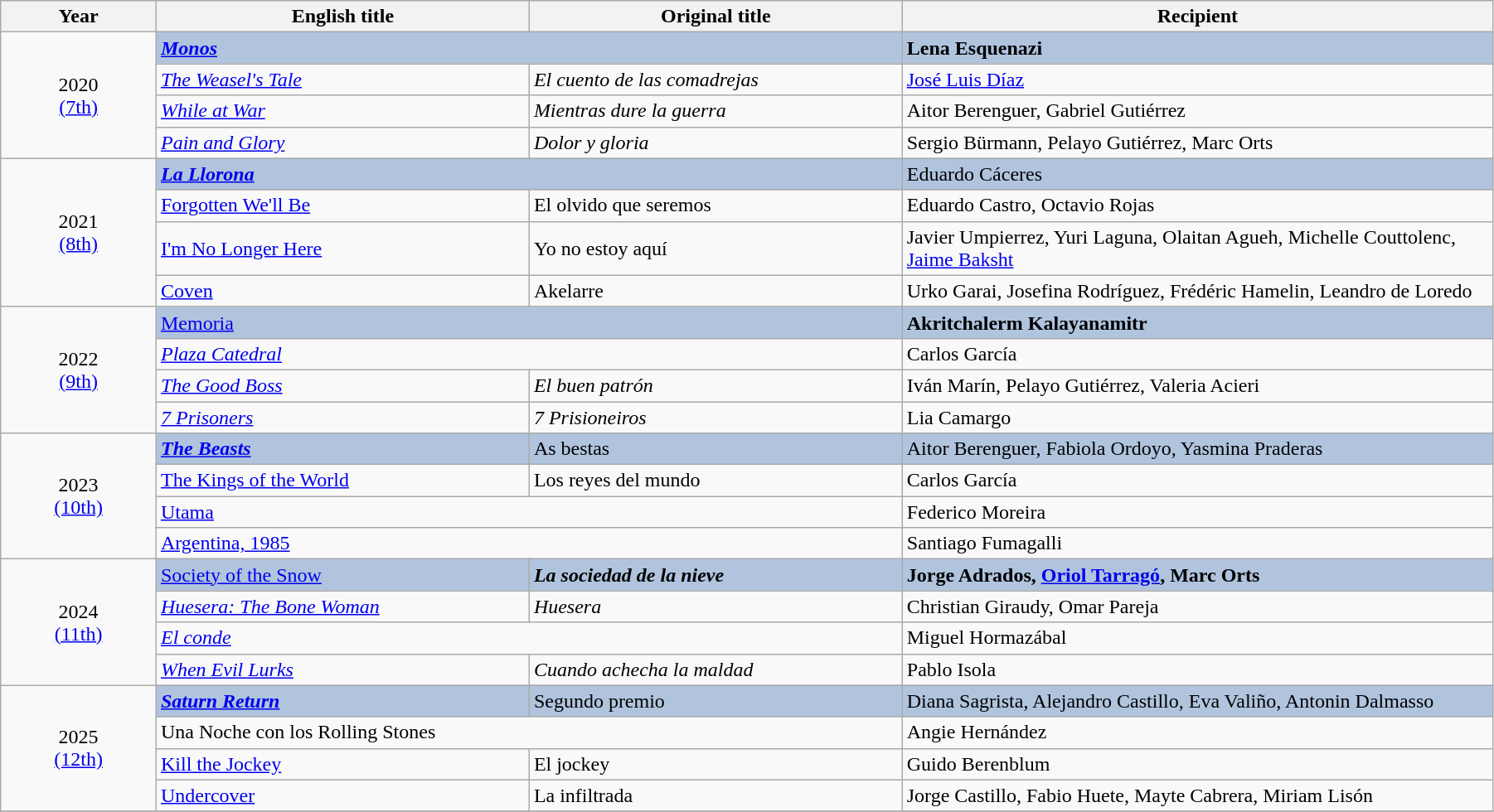<table class="wikitable" width="95%" cellpadding="6">
<tr>
<th width="100"><strong>Year</strong></th>
<th width="250"><strong>English title</strong></th>
<th width="250"><strong>Original title</strong></th>
<th width="400"><strong>Recipient</strong></th>
</tr>
<tr>
<td rowspan="4" style="text-align:center;">2020<br><a href='#'>(7th)</a><br></td>
<td colspan="2" style="background:#B0C4DE;"> <strong><em><a href='#'>Monos</a></em></strong></td>
<td style="background:#B0C4DE;"><strong>Lena Esquenazi</strong></td>
</tr>
<tr>
<td> <em><a href='#'>The Weasel's Tale</a></em></td>
<td><em>El cuento de las comadrejas</em></td>
<td><a href='#'>José Luis Díaz</a></td>
</tr>
<tr>
<td> <em><a href='#'>While at War</a></em></td>
<td><em>Mientras dure la guerra</em></td>
<td>Aitor Berenguer, Gabriel Gutiérrez</td>
</tr>
<tr>
<td> <em><a href='#'>Pain and Glory</a></em></td>
<td><em>Dolor y gloria</em></td>
<td>Sergio Bürmann, Pelayo Gutiérrez, Marc Orts</td>
</tr>
<tr>
<td rowspan="4" style="text-align:center;">2021<br><a href='#'>(8th)</a><br></td>
<td style="background:#B0C4DE;" colspan="2"><strong> <em><a href='#'>La Llorona</a><strong><em></td>
<td style="background:#B0C4DE;"></strong>Eduardo Cáceres<strong></td>
</tr>
<tr>
<td> </em><a href='#'>Forgotten We'll Be</a><em></td>
<td></em>El olvido que seremos<em></td>
<td>Eduardo Castro, Octavio Rojas</td>
</tr>
<tr>
<td> </em><a href='#'>I'm No Longer Here</a><em></td>
<td></em>Yo no estoy aquí<em></td>
<td>Javier Umpierrez, Yuri Laguna, Olaitan Agueh, Michelle Couttolenc, <a href='#'>Jaime Baksht</a></td>
</tr>
<tr>
<td> </em><a href='#'>Coven</a><em></td>
<td></em>Akelarre<em></td>
<td>Urko Garai, Josefina Rodríguez, Frédéric Hamelin, Leandro de Loredo</td>
</tr>
<tr>
<td rowspan="4" style="text-align:center;">2022<br><a href='#'>(9th)</a><br></td>
<td style="background:#B0C4DE;" colspan="2"></strong> </em><a href='#'>Memoria</a></em></strong></td>
<td style="background:#B0C4DE;"><strong>Akritchalerm Kalayanamitr</strong></td>
</tr>
<tr>
<td colspan="2"> <em><a href='#'>Plaza Catedral</a></em></td>
<td>Carlos García</td>
</tr>
<tr>
<td> <em><a href='#'>The Good Boss</a></em></td>
<td><em>El buen patrón</em></td>
<td>Iván Marín, Pelayo Gutiérrez, Valeria Acieri</td>
</tr>
<tr>
<td> <em><a href='#'>7 Prisoners</a></em></td>
<td><em>7 Prisioneiros</em></td>
<td>Lia Camargo</td>
</tr>
<tr>
<td rowspan="4" style="text-align:center;">2023<br><a href='#'>(10th)</a><br></td>
<td style="background:#B0C4DE;"><strong> <em><a href='#'>The Beasts</a><strong><em></td>
<td style="background:#B0C4DE;"></em></strong>As bestas<strong><em></td>
<td style="background:#B0C4DE;"></strong>Aitor Berenguer, Fabiola Ordoyo, Yasmina Praderas<strong></td>
</tr>
<tr>
<td> </em><a href='#'>The Kings of the World</a><em></td>
<td></em>Los reyes del mundo<em></td>
<td>Carlos García</td>
</tr>
<tr>
<td colspan="2"> </em><a href='#'>Utama</a><em></td>
<td>Federico Moreira</td>
</tr>
<tr>
<td colspan="2"> </em><a href='#'>Argentina, 1985</a><em></td>
<td>Santiago Fumagalli</td>
</tr>
<tr>
<td rowspan="4" style="text-align:center;">2024<br><a href='#'>(11th)</a><br></td>
<td style="background:#B0C4DE;"></strong> </em><a href='#'>Society of the Snow</a></em></strong></td>
<td style="background:#B0C4DE;"><strong><em>La sociedad de la nieve</em></strong></td>
<td style="background:#B0C4DE;"><strong>Jorge Adrados, <a href='#'>Oriol Tarragó</a>, Marc Orts</strong></td>
</tr>
<tr>
<td> <em><a href='#'>Huesera: The Bone Woman</a></em></td>
<td><em>Huesera</em></td>
<td>Christian Giraudy, Omar Pareja</td>
</tr>
<tr>
<td colspan="2"> <em><a href='#'>El conde</a></em></td>
<td>Miguel Hormazábal</td>
</tr>
<tr>
<td> <em><a href='#'>When Evil Lurks</a></em></td>
<td><em>Cuando achecha la maldad</em></td>
<td>Pablo Isola</td>
</tr>
<tr>
<td rowspan="4" style="text-align:center;">2025<br><a href='#'>(12th)</a><br></td>
<td style="background:#B0C4DE;"><strong> <em><a href='#'>Saturn Return</a><strong><em></td>
<td style="background:#B0C4DE;"></em></strong>Segundo premio<strong><em></td>
<td style="background:#B0C4DE;"></strong>Diana Sagrista, Alejandro Castillo, Eva Valiño, Antonin Dalmasso<strong></td>
</tr>
<tr>
<td colspan="2"> </em>Una Noche con los Rolling Stones<em></td>
<td>Angie Hernández</td>
</tr>
<tr>
<td> </em><a href='#'>Kill the Jockey</a><em></td>
<td></em>El jockey<em></td>
<td>Guido Berenblum</td>
</tr>
<tr>
<td> </em><a href='#'>Undercover</a><em></td>
<td></em>La infiltrada<em></td>
<td>Jorge Castillo, Fabio Huete, Mayte Cabrera, Miriam Lisón</td>
</tr>
<tr>
</tr>
</table>
